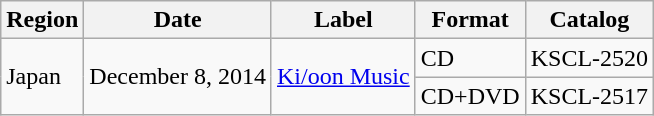<table class="wikitable">
<tr>
<th>Region</th>
<th>Date</th>
<th>Label</th>
<th>Format</th>
<th>Catalog</th>
</tr>
<tr>
<td rowspan="2">Japan</td>
<td rowspan="2">December 8, 2014</td>
<td rowspan="2"><a href='#'>Ki/oon Music</a></td>
<td>CD</td>
<td>KSCL-2520</td>
</tr>
<tr>
<td>CD+DVD</td>
<td>KSCL-2517</td>
</tr>
</table>
